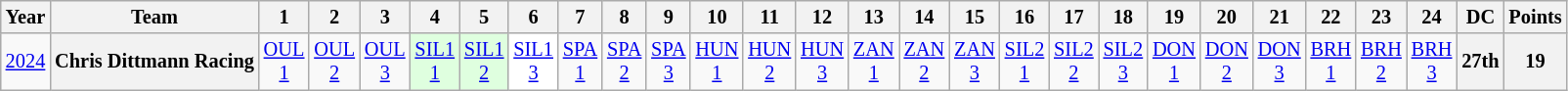<table class="wikitable" style="text-align:center; font-size:85%;">
<tr>
<th>Year</th>
<th>Team</th>
<th>1</th>
<th>2</th>
<th>3</th>
<th>4</th>
<th>5</th>
<th>6</th>
<th>7</th>
<th>8</th>
<th>9</th>
<th>10</th>
<th>11</th>
<th>12</th>
<th>13</th>
<th>14</th>
<th>15</th>
<th>16</th>
<th>17</th>
<th>18</th>
<th>19</th>
<th>20</th>
<th>21</th>
<th>22</th>
<th>23</th>
<th>24</th>
<th>DC</th>
<th>Points</th>
</tr>
<tr>
<td><a href='#'>2024</a></td>
<th nowrap>Chris Dittmann Racing</th>
<td><a href='#'>OUL<br>1</a></td>
<td><a href='#'>OUL<br>2</a></td>
<td><a href='#'>OUL<br>3</a></td>
<td style="background:#DFFFDF;"><a href='#'>SIL1<br>1</a><br></td>
<td style="background:#DFFFDF;"><a href='#'>SIL1<br>2</a><br></td>
<td style="background:#FFFFFF;"><a href='#'>SIL1<br>3</a><br></td>
<td><a href='#'>SPA<br>1</a></td>
<td><a href='#'>SPA<br>2</a></td>
<td><a href='#'>SPA<br>3</a></td>
<td><a href='#'>HUN<br>1</a></td>
<td><a href='#'>HUN<br>2</a></td>
<td><a href='#'>HUN<br>3</a></td>
<td><a href='#'>ZAN<br>1</a></td>
<td><a href='#'>ZAN<br>2</a></td>
<td><a href='#'>ZAN<br>3</a></td>
<td><a href='#'>SIL2<br>1</a></td>
<td><a href='#'>SIL2<br>2</a></td>
<td><a href='#'>SIL2<br>3</a></td>
<td><a href='#'>DON<br>1</a></td>
<td><a href='#'>DON<br>2</a></td>
<td><a href='#'>DON<br>3</a></td>
<td><a href='#'>BRH<br>1</a></td>
<td><a href='#'>BRH<br>2</a></td>
<td><a href='#'>BRH<br>3</a></td>
<th>27th</th>
<th>19</th>
</tr>
</table>
